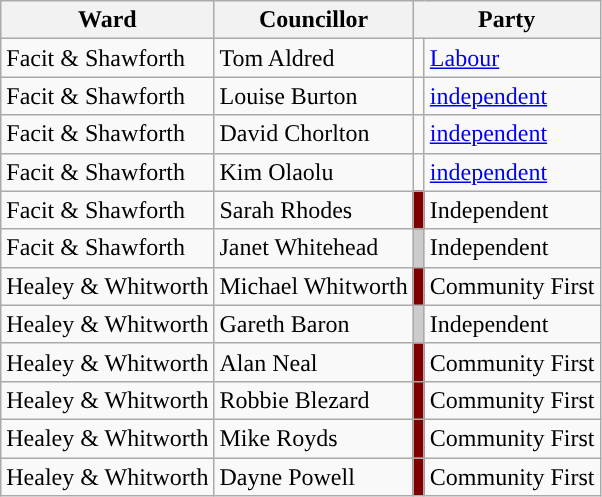<table class="wikitable">
<tr>
<th>Ward</th>
<th>Councillor</th>
<th colspan="2">Party</th>
</tr>
<tr>
<td>Facit & Shawforth</td>
<td>Tom Aldred</td>
<td style="background-color: "></td>
<td><a href='#'>Labour</a></td>
</tr>
<tr>
<td>Facit & Shawforth</td>
<td>Louise Burton</td>
<td style="background-color: "></td>
<td><a href='#'>independent</a></td>
</tr>
<tr>
<td>Facit & Shawforth</td>
<td>David Chorlton</td>
<td style="background-color: "></td>
<td><a href='#'>independent</a></td>
</tr>
<tr>
<td>Facit & Shawforth</td>
<td>Kim Olaolu</td>
<td style="background-color: "></td>
<td><a href='#'>independent</a></td>
</tr>
<tr>
<td>Facit & Shawforth</td>
<td>Sarah Rhodes</td>
<td style="background-color: #7F0000"></td>
<td>Independent</td>
</tr>
<tr>
<td>Facit & Shawforth</td>
<td>Janet Whitehead</td>
<td style="background-color: #CCCCCC"></td>
<td>Independent</td>
</tr>
<tr>
<td>Healey & Whitworth</td>
<td>Michael Whitworth</td>
<td style="background-color: #7F0000"></td>
<td>Community First</td>
</tr>
<tr>
<td>Healey & Whitworth</td>
<td>Gareth Baron</td>
<td style="background-color: #CCCCCC"></td>
<td>Independent</td>
</tr>
<tr>
<td>Healey & Whitworth</td>
<td>Alan Neal</td>
<td style="background-color: #7F0000"></td>
<td>Community First</td>
</tr>
<tr>
<td>Healey & Whitworth</td>
<td>Robbie Blezard</td>
<td style="background-color: #7F0000"></td>
<td>Community First</td>
</tr>
<tr>
<td>Healey & Whitworth</td>
<td>Mike Royds</td>
<td style="background-color: #7F0000"></td>
<td>Community First</td>
</tr>
<tr>
<td>Healey & Whitworth</td>
<td>Dayne Powell</td>
<td style="background-color: #7F0000"></td>
<td>Community First</td>
</tr>
</table>
